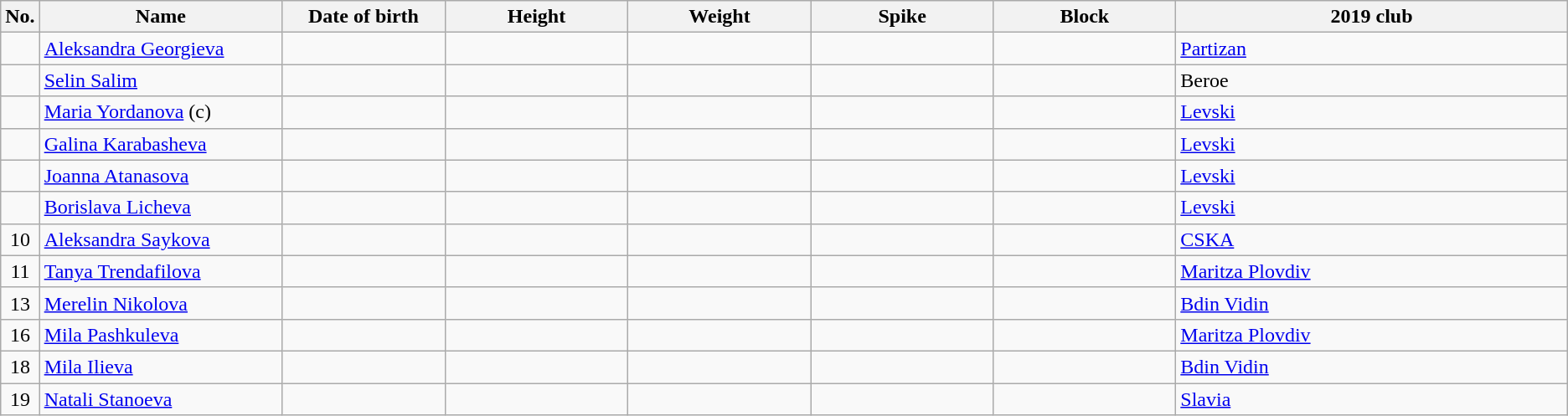<table class="wikitable sortable" style="font-size:100%; text-align:center;">
<tr>
<th>No.</th>
<th style="width:12em">Name</th>
<th style="width:8em">Date of birth</th>
<th style="width:9em">Height</th>
<th style="width:9em">Weight</th>
<th style="width:9em">Spike</th>
<th style="width:9em">Block</th>
<th style="width:20em">2019 club</th>
</tr>
<tr>
<td></td>
<td align=left><a href='#'>Aleksandra Georgieva</a></td>
<td align=right></td>
<td></td>
<td></td>
<td></td>
<td></td>
<td align=left> <a href='#'>Partizan</a></td>
</tr>
<tr>
<td></td>
<td align=left><a href='#'>Selin Salim</a></td>
<td align=right></td>
<td></td>
<td></td>
<td></td>
<td></td>
<td align=left> Beroe</td>
</tr>
<tr>
<td></td>
<td align=left><a href='#'>Maria Yordanova</a> (c)</td>
<td align=right></td>
<td></td>
<td></td>
<td></td>
<td></td>
<td align=left> <a href='#'>Levski</a></td>
</tr>
<tr>
<td></td>
<td align=left><a href='#'>Galina Karabasheva</a></td>
<td align=right></td>
<td></td>
<td></td>
<td></td>
<td></td>
<td align=left> <a href='#'>Levski</a></td>
</tr>
<tr>
<td></td>
<td align=left><a href='#'>Joanna Atanasova</a></td>
<td align=right></td>
<td></td>
<td></td>
<td></td>
<td></td>
<td align=left> <a href='#'>Levski</a></td>
</tr>
<tr>
<td></td>
<td align=left><a href='#'>Borislava Licheva</a></td>
<td align=right></td>
<td></td>
<td></td>
<td></td>
<td></td>
<td align=left> <a href='#'>Levski</a></td>
</tr>
<tr>
<td>10</td>
<td align=left><a href='#'>Aleksandra Saykova</a></td>
<td align=right></td>
<td></td>
<td></td>
<td></td>
<td></td>
<td align=left> <a href='#'>CSKA</a></td>
</tr>
<tr>
<td>11</td>
<td align=left><a href='#'>Tanya Trendafilova</a></td>
<td align=right></td>
<td></td>
<td></td>
<td></td>
<td></td>
<td align=left> <a href='#'>Maritza Plovdiv</a></td>
</tr>
<tr>
<td>13</td>
<td align=left><a href='#'>Merelin Nikolova</a></td>
<td align=right></td>
<td></td>
<td></td>
<td></td>
<td></td>
<td align=left> <a href='#'>Bdin Vidin</a></td>
</tr>
<tr>
<td>16</td>
<td align=left><a href='#'>Mila Pashkuleva</a></td>
<td align=right></td>
<td></td>
<td></td>
<td></td>
<td></td>
<td align=left> <a href='#'>Maritza Plovdiv</a></td>
</tr>
<tr>
<td>18</td>
<td align=left><a href='#'>Mila Ilieva</a></td>
<td align=right></td>
<td></td>
<td></td>
<td></td>
<td></td>
<td align=left> <a href='#'>Bdin Vidin</a></td>
</tr>
<tr>
<td>19</td>
<td align=left><a href='#'>Natali Stanoeva</a></td>
<td align=right></td>
<td></td>
<td></td>
<td></td>
<td></td>
<td align=left> <a href='#'>Slavia</a></td>
</tr>
</table>
